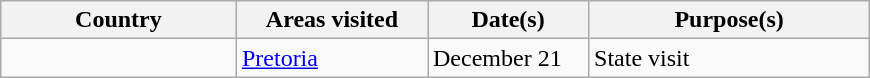<table class="wikitable outercollapse sortable" style="margin: 1em auto 1em auto">
<tr>
<th width="150">Country</th>
<th width="120">Areas visited</th>
<th width="100">Date(s)</th>
<th width="180">Purpose(s)</th>
</tr>
<tr>
<td></td>
<td><a href='#'>Pretoria</a></td>
<td>December 21</td>
<td>State visit</td>
</tr>
</table>
